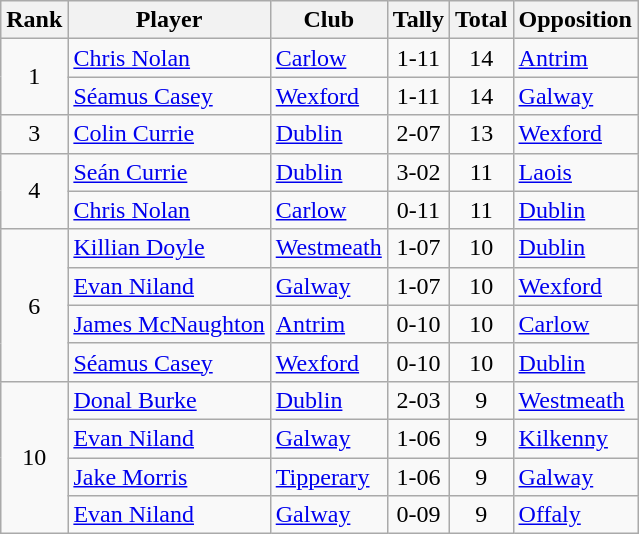<table class="wikitable">
<tr>
<th>Rank</th>
<th>Player</th>
<th>Club</th>
<th>Tally</th>
<th>Total</th>
<th>Opposition</th>
</tr>
<tr>
<td rowspan="2" style="text-align:center;">1</td>
<td><a href='#'>Chris Nolan</a></td>
<td><a href='#'>Carlow</a></td>
<td align=center>1-11</td>
<td align=center>14</td>
<td><a href='#'>Antrim</a></td>
</tr>
<tr>
<td><a href='#'>Séamus Casey</a></td>
<td><a href='#'>Wexford</a></td>
<td align=center>1-11</td>
<td align=center>14</td>
<td><a href='#'>Galway</a></td>
</tr>
<tr>
<td rowspan="1" style="text-align:center;">3</td>
<td><a href='#'>Colin Currie</a></td>
<td><a href='#'>Dublin</a></td>
<td align=center>2-07</td>
<td align=center>13</td>
<td><a href='#'>Wexford</a></td>
</tr>
<tr>
<td rowspan="2" style="text-align:center;">4</td>
<td><a href='#'>Seán Currie</a></td>
<td><a href='#'>Dublin</a></td>
<td align=center>3-02</td>
<td align=center>11</td>
<td><a href='#'>Laois</a></td>
</tr>
<tr>
<td><a href='#'>Chris Nolan</a></td>
<td><a href='#'>Carlow</a></td>
<td align=center>0-11</td>
<td align=center>11</td>
<td><a href='#'>Dublin</a></td>
</tr>
<tr>
<td rowspan="4" style="text-align:center;">6</td>
<td><a href='#'>Killian Doyle</a></td>
<td><a href='#'>Westmeath</a></td>
<td align=center>1-07</td>
<td align=center>10</td>
<td><a href='#'>Dublin</a></td>
</tr>
<tr>
<td><a href='#'>Evan Niland</a></td>
<td><a href='#'>Galway</a></td>
<td align=center>1-07</td>
<td align=center>10</td>
<td><a href='#'>Wexford</a></td>
</tr>
<tr>
<td><a href='#'>James McNaughton</a></td>
<td><a href='#'>Antrim</a></td>
<td align=center>0-10</td>
<td align=center>10</td>
<td><a href='#'>Carlow</a></td>
</tr>
<tr>
<td><a href='#'>Séamus Casey</a></td>
<td><a href='#'>Wexford</a></td>
<td align=center>0-10</td>
<td align=center>10</td>
<td><a href='#'>Dublin</a></td>
</tr>
<tr>
<td rowspan="4" style="text-align:center;">10</td>
<td><a href='#'>Donal Burke</a></td>
<td><a href='#'>Dublin</a></td>
<td align=center>2-03</td>
<td align=center>9</td>
<td><a href='#'>Westmeath</a></td>
</tr>
<tr>
<td><a href='#'>Evan Niland</a></td>
<td><a href='#'>Galway</a></td>
<td align=center>1-06</td>
<td align=center>9</td>
<td><a href='#'>Kilkenny</a></td>
</tr>
<tr>
<td><a href='#'>Jake Morris</a></td>
<td><a href='#'>Tipperary</a></td>
<td align=center>1-06</td>
<td align=center>9</td>
<td><a href='#'>Galway</a></td>
</tr>
<tr>
<td><a href='#'>Evan Niland</a></td>
<td><a href='#'>Galway</a></td>
<td align=center>0-09</td>
<td align=center>9</td>
<td><a href='#'>Offaly</a></td>
</tr>
</table>
